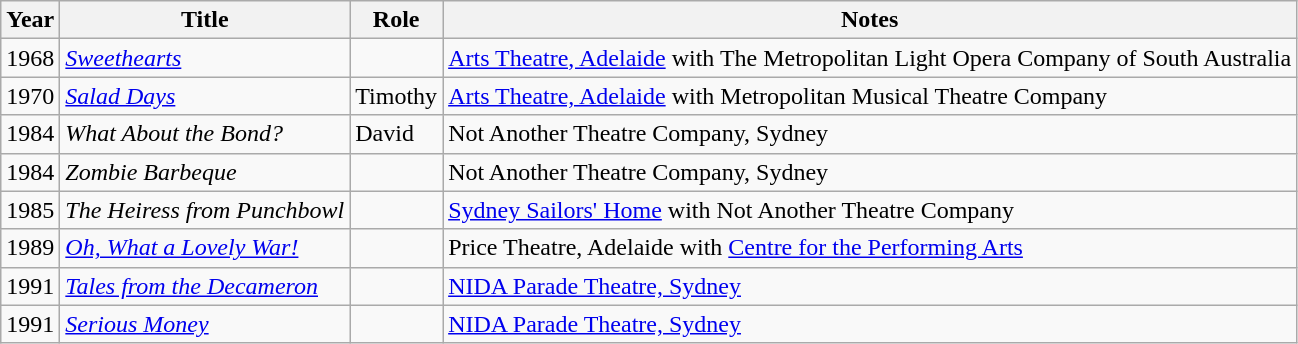<table class=wikitable>
<tr>
<th>Year</th>
<th>Title</th>
<th>Role</th>
<th>Notes</th>
</tr>
<tr>
<td>1968</td>
<td><em><a href='#'>Sweethearts</a></em></td>
<td></td>
<td><a href='#'>Arts Theatre, Adelaide</a> with The Metropolitan Light Opera Company of South Australia</td>
</tr>
<tr>
<td>1970</td>
<td><em><a href='#'>Salad Days</a></em></td>
<td>Timothy</td>
<td><a href='#'>Arts Theatre, Adelaide</a> with Metropolitan Musical Theatre Company</td>
</tr>
<tr>
<td>1984</td>
<td><em>What About the Bond?</em></td>
<td>David</td>
<td>Not Another Theatre Company, Sydney</td>
</tr>
<tr>
<td>1984</td>
<td><em>Zombie Barbeque</em></td>
<td></td>
<td>Not Another Theatre Company, Sydney</td>
</tr>
<tr>
<td>1985</td>
<td><em>The Heiress from Punchbowl</em></td>
<td></td>
<td><a href='#'>Sydney Sailors' Home</a> with Not Another Theatre Company</td>
</tr>
<tr>
<td>1989</td>
<td><em><a href='#'>Oh, What a Lovely War!</a></em></td>
<td></td>
<td>Price Theatre, Adelaide with <a href='#'>Centre for the Performing Arts</a></td>
</tr>
<tr>
<td>1991</td>
<td><em><a href='#'>Tales from the Decameron</a></em></td>
<td></td>
<td><a href='#'>NIDA Parade Theatre, Sydney</a></td>
</tr>
<tr>
<td>1991</td>
<td><em><a href='#'>Serious Money</a></em></td>
<td></td>
<td><a href='#'>NIDA Parade Theatre, Sydney</a></td>
</tr>
</table>
